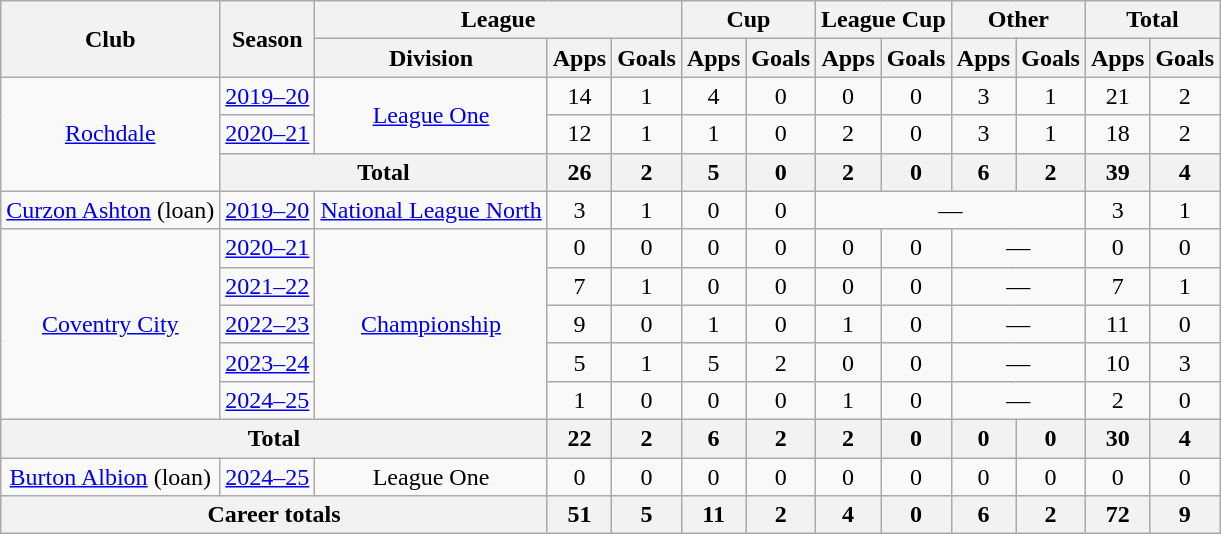<table class="wikitable" style="text-align:center">
<tr>
<th rowspan="2">Club</th>
<th rowspan="2">Season</th>
<th colspan="3">League</th>
<th colspan="2">Cup</th>
<th colspan="2">League Cup</th>
<th colspan="2">Other</th>
<th colspan="2">Total</th>
</tr>
<tr>
<th>Division</th>
<th>Apps</th>
<th>Goals</th>
<th>Apps</th>
<th>Goals</th>
<th>Apps</th>
<th>Goals</th>
<th>Apps</th>
<th>Goals</th>
<th>Apps</th>
<th>Goals</th>
</tr>
<tr>
<td rowspan="3"><a href='#'>Rochdale</a></td>
<td><a href='#'>2019–20</a></td>
<td rowspan="2"><a href='#'>League One</a></td>
<td>14</td>
<td>1</td>
<td>4</td>
<td>0</td>
<td>0</td>
<td>0</td>
<td>3</td>
<td>1</td>
<td>21</td>
<td>2</td>
</tr>
<tr>
<td><a href='#'>2020–21</a></td>
<td>12</td>
<td>1</td>
<td>1</td>
<td>0</td>
<td>2</td>
<td>0</td>
<td>3</td>
<td>1</td>
<td>18</td>
<td>2</td>
</tr>
<tr>
<th colspan=2>Total</th>
<th>26</th>
<th>2</th>
<th>5</th>
<th>0</th>
<th>2</th>
<th>0</th>
<th>6</th>
<th>2</th>
<th>39</th>
<th>4</th>
</tr>
<tr>
<td><a href='#'>Curzon Ashton</a> (loan)</td>
<td><a href='#'>2019–20</a></td>
<td><a href='#'>National League North</a></td>
<td>3</td>
<td>1</td>
<td>0</td>
<td>0</td>
<td colspan="4">—</td>
<td>3</td>
<td>1</td>
</tr>
<tr>
<td rowspan="5"><a href='#'>Coventry City</a></td>
<td><a href='#'>2020–21</a></td>
<td rowspan="5"><a href='#'>Championship</a></td>
<td>0</td>
<td>0</td>
<td>0</td>
<td>0</td>
<td>0</td>
<td>0</td>
<td colspan="2">—</td>
<td>0</td>
<td>0</td>
</tr>
<tr>
<td><a href='#'>2021–22</a></td>
<td>7</td>
<td>1</td>
<td>0</td>
<td>0</td>
<td>0</td>
<td>0</td>
<td colspan="2">—</td>
<td>7</td>
<td>1</td>
</tr>
<tr>
<td><a href='#'>2022–23</a></td>
<td>9</td>
<td>0</td>
<td>1</td>
<td>0</td>
<td>1</td>
<td>0</td>
<td colspan="2">—</td>
<td>11</td>
<td>0</td>
</tr>
<tr>
<td><a href='#'>2023–24</a></td>
<td>5</td>
<td>1</td>
<td>5</td>
<td>2</td>
<td>0</td>
<td>0</td>
<td colspan="2">—</td>
<td>10</td>
<td>3</td>
</tr>
<tr>
<td><a href='#'>2024–25</a></td>
<td>1</td>
<td>0</td>
<td>0</td>
<td>0</td>
<td>1</td>
<td>0</td>
<td colspan="2">—</td>
<td>2</td>
<td>0</td>
</tr>
<tr>
<th colspan=3>Total</th>
<th>22</th>
<th>2</th>
<th>6</th>
<th>2</th>
<th>2</th>
<th>0</th>
<th>0</th>
<th>0</th>
<th>30</th>
<th>4</th>
</tr>
<tr>
<td><a href='#'>Burton Albion</a> (loan)</td>
<td><a href='#'>2024–25</a></td>
<td>League One</td>
<td>0</td>
<td>0</td>
<td>0</td>
<td>0</td>
<td>0</td>
<td>0</td>
<td>0</td>
<td>0</td>
<td>0</td>
<td>0</td>
</tr>
<tr>
<th colspan=3>Career totals</th>
<th>51</th>
<th>5</th>
<th>11</th>
<th>2</th>
<th>4</th>
<th>0</th>
<th>6</th>
<th>2</th>
<th>72</th>
<th>9</th>
</tr>
</table>
